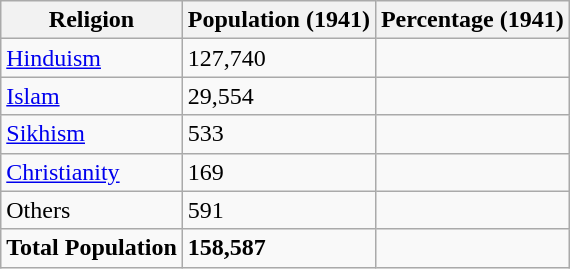<table class="wikitable sortable">
<tr>
<th>Religion</th>
<th>Population (1941)</th>
<th>Percentage (1941)</th>
</tr>
<tr>
<td><a href='#'>Hinduism</a> </td>
<td>127,740</td>
<td></td>
</tr>
<tr>
<td><a href='#'>Islam</a> </td>
<td>29,554</td>
<td></td>
</tr>
<tr>
<td><a href='#'>Sikhism</a> </td>
<td>533</td>
<td></td>
</tr>
<tr>
<td><a href='#'>Christianity</a> </td>
<td>169</td>
<td></td>
</tr>
<tr>
<td>Others</td>
<td>591</td>
<td></td>
</tr>
<tr>
<td><strong>Total Population</strong></td>
<td><strong>158,587</strong></td>
<td><strong></strong></td>
</tr>
</table>
